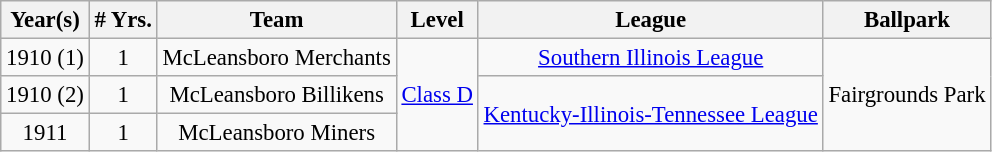<table class="wikitable" style="text-align:center; font-size: 95%;">
<tr>
<th>Year(s)</th>
<th># Yrs.</th>
<th>Team</th>
<th>Level</th>
<th>League</th>
<th>Ballpark</th>
</tr>
<tr>
<td>1910 (1)</td>
<td>1</td>
<td>McLeansboro Merchants</td>
<td rowspan=3><a href='#'>Class D</a></td>
<td><a href='#'>Southern Illinois League</a></td>
<td rowspan=3>Fairgrounds Park</td>
</tr>
<tr>
<td>1910 (2)</td>
<td>1</td>
<td>McLeansboro Billikens</td>
<td rowspan=2><a href='#'>Kentucky-Illinois-Tennessee League</a></td>
</tr>
<tr>
<td>1911</td>
<td>1</td>
<td>McLeansboro Miners</td>
</tr>
</table>
